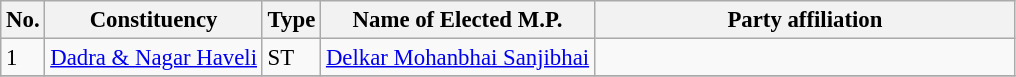<table class="wikitable" style="font-size:95%;">
<tr>
<th>No.</th>
<th>Constituency</th>
<th>Type</th>
<th>Name of Elected M.P.</th>
<th colspan="2" style="width:18em">Party affiliation</th>
</tr>
<tr>
<td>1</td>
<td><a href='#'>Dadra & Nagar Haveli</a></td>
<td>ST</td>
<td><a href='#'>Delkar Mohanbhai Sanjibhai</a></td>
<td></td>
</tr>
<tr>
</tr>
</table>
